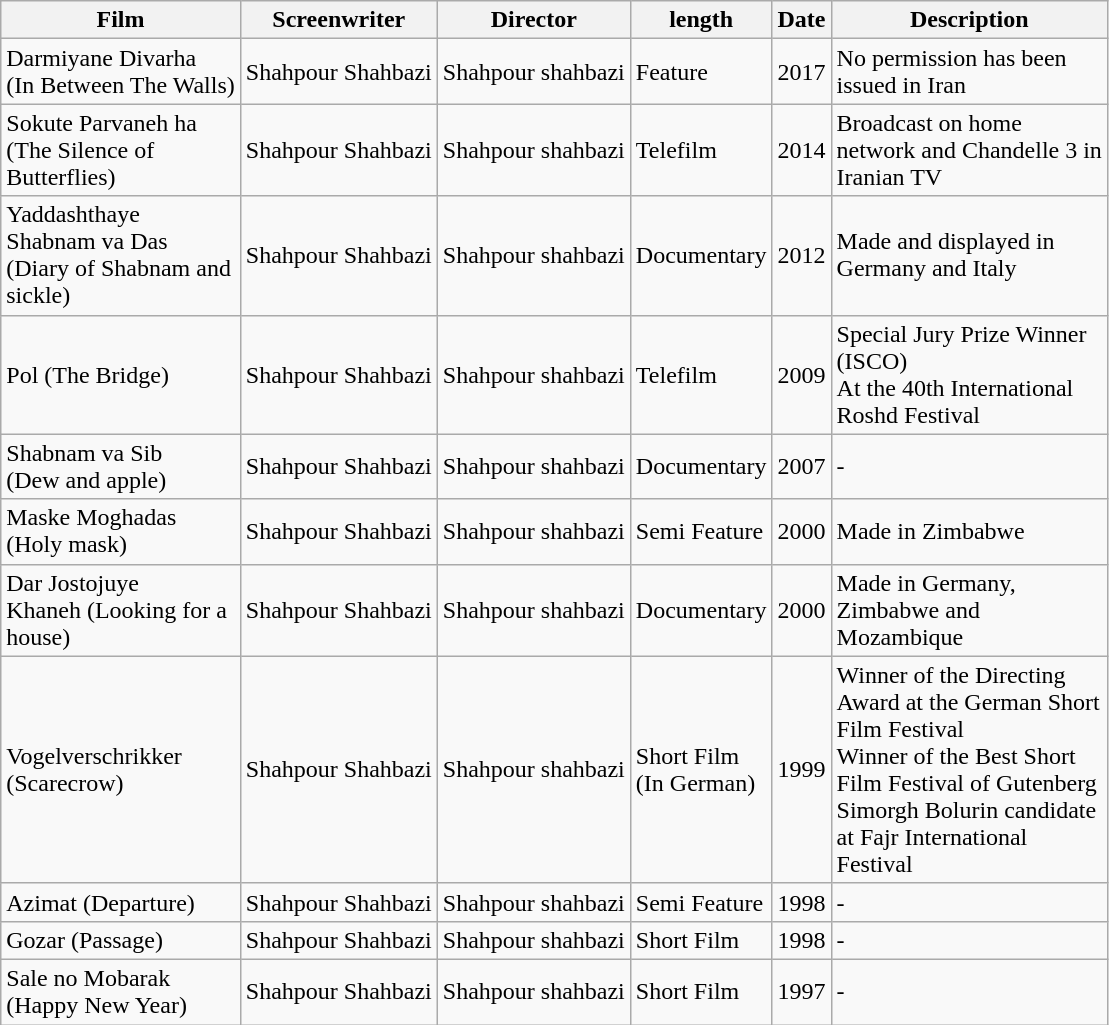<table class="wikitable">
<tr>
<th>Film</th>
<th>Screenwriter</th>
<th>Director</th>
<th>length</th>
<th>Date</th>
<th>Description</th>
</tr>
<tr>
<td>Darmiyane Divarha<br>(In Between The Walls)</td>
<td>Shahpour Shahbazi</td>
<td>Shahpour shahbazi</td>
<td>Feature</td>
<td>2017</td>
<td>No permission has been<br>issued in Iran</td>
</tr>
<tr>
<td>Sokute Parvaneh ha<br>(The Silence of<br>Butterflies)</td>
<td>Shahpour Shahbazi</td>
<td>Shahpour shahbazi</td>
<td>Telefilm</td>
<td>2014</td>
<td>Broadcast on home<br>network and Chandelle 3 in<br>Iranian TV</td>
</tr>
<tr>
<td>Yaddashthaye<br>Shabnam va Das<br>(Diary of Shabnam and<br>sickle)</td>
<td>Shahpour Shahbazi</td>
<td>Shahpour shahbazi</td>
<td>Documentary</td>
<td>2012</td>
<td>Made and displayed in<br>Germany and Italy</td>
</tr>
<tr>
<td>Pol (The Bridge)</td>
<td>Shahpour Shahbazi</td>
<td>Shahpour shahbazi</td>
<td>Telefilm</td>
<td>2009</td>
<td>Special Jury Prize Winner<br>(ISCO)<br>At the 40th International<br>Roshd Festival</td>
</tr>
<tr>
<td>Shabnam va Sib<br>(Dew and apple)</td>
<td>Shahpour Shahbazi</td>
<td>Shahpour shahbazi</td>
<td>Documentary</td>
<td>2007</td>
<td>-</td>
</tr>
<tr>
<td>Maske Moghadas<br>(Holy mask)</td>
<td>Shahpour Shahbazi</td>
<td>Shahpour shahbazi</td>
<td>Semi Feature</td>
<td>2000</td>
<td>Made in Zimbabwe</td>
</tr>
<tr>
<td>Dar Jostojuye<br>Khaneh (Looking for a<br>house)</td>
<td>Shahpour Shahbazi</td>
<td>Shahpour shahbazi</td>
<td>Documentary</td>
<td>2000</td>
<td>Made in Germany,<br>Zimbabwe and<br>Mozambique</td>
</tr>
<tr>
<td>Vogelverschrikker<br>(Scarecrow)</td>
<td>Shahpour Shahbazi</td>
<td>Shahpour shahbazi</td>
<td>Short Film<br>(In German)</td>
<td>1999</td>
<td>Winner of the Directing<br>Award at the German Short<br>Film Festival<br>Winner of the Best Short<br>Film Festival of Gutenberg<br>Simorgh Bolurin candidate<br>at Fajr International<br>Festival</td>
</tr>
<tr>
<td>Azimat (Departure)</td>
<td>Shahpour Shahbazi</td>
<td>Shahpour shahbazi</td>
<td>Semi Feature</td>
<td>1998</td>
<td>-</td>
</tr>
<tr>
<td>Gozar (Passage)</td>
<td>Shahpour Shahbazi</td>
<td>Shahpour shahbazi</td>
<td>Short Film</td>
<td>1998</td>
<td>-</td>
</tr>
<tr>
<td>Sale no Mobarak<br>(Happy New Year)</td>
<td>Shahpour Shahbazi</td>
<td>Shahpour shahbazi</td>
<td>Short Film</td>
<td>1997</td>
<td>-</td>
</tr>
</table>
